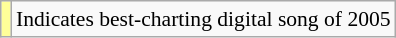<table class="wikitable" style="font-size:90%;">
<tr>
<td style="background-color:#FFFF99"></td>
<td>Indicates best-charting digital song of 2005</td>
</tr>
</table>
